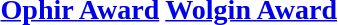<table>
<tr valign="top">
<td><br><h3><a href='#'>Ophir Award</a></h3></td>
<td><br><h3><a href='#'>Wolgin Award</a></h3></td>
</tr>
</table>
